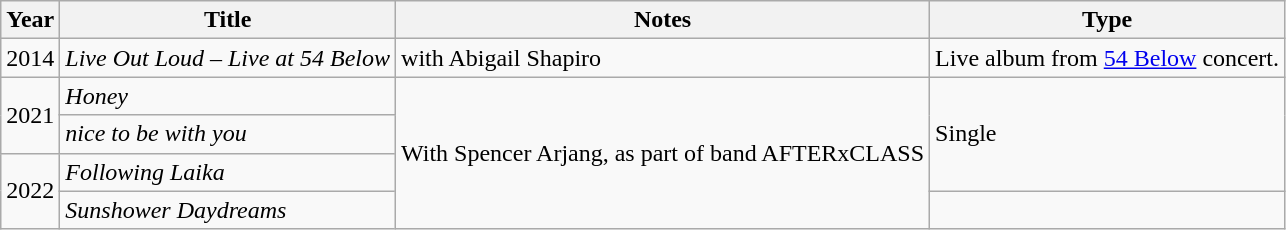<table class="wikitable">
<tr>
<th>Year</th>
<th>Title</th>
<th>Notes</th>
<th>Type</th>
</tr>
<tr>
<td>2014</td>
<td><em>Live Out Loud – Live at 54 Below</em></td>
<td>with Abigail Shapiro</td>
<td>Live album from <a href='#'>54 Below</a> concert.</td>
</tr>
<tr>
<td rowspan="2">2021</td>
<td><em>Honey</em></td>
<td rowspan="4">With Spencer Arjang, as part of band AFTERxCLASS</td>
<td rowspan="3">Single</td>
</tr>
<tr>
<td><em>nice to be with you</em></td>
</tr>
<tr>
<td rowspan="2">2022</td>
<td><em>Following Laika</em></td>
</tr>
<tr>
<td><em>Sunshower Daydreams</em></td>
<td></td>
</tr>
</table>
